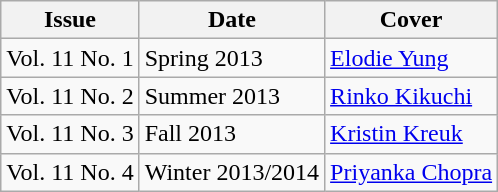<table class="wikitable">
<tr>
<th>Issue</th>
<th>Date</th>
<th>Cover</th>
</tr>
<tr>
<td>Vol. 11 No. 1</td>
<td>Spring 2013</td>
<td><a href='#'>Elodie Yung</a></td>
</tr>
<tr>
<td>Vol. 11 No. 2</td>
<td>Summer 2013</td>
<td><a href='#'>Rinko Kikuchi</a></td>
</tr>
<tr>
<td>Vol. 11 No. 3</td>
<td>Fall 2013</td>
<td><a href='#'>Kristin Kreuk</a></td>
</tr>
<tr>
<td>Vol. 11 No. 4</td>
<td>Winter 2013/2014</td>
<td><a href='#'>Priyanka Chopra</a></td>
</tr>
</table>
